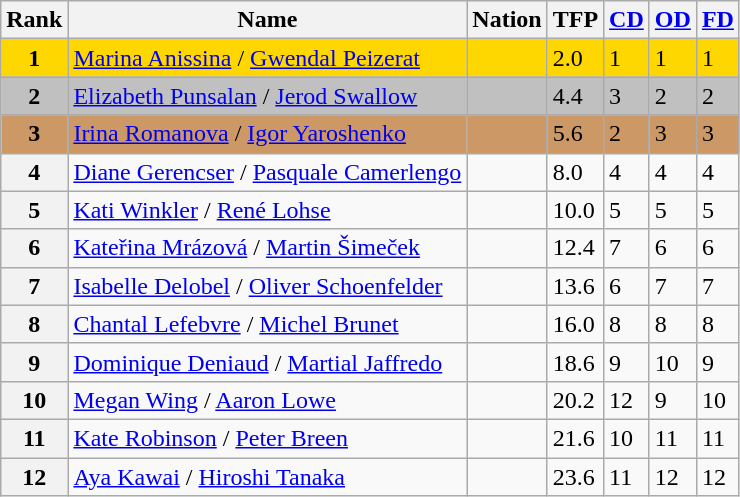<table class="wikitable">
<tr>
<th>Rank</th>
<th>Name</th>
<th>Nation</th>
<th>TFP</th>
<th><a href='#'>CD</a></th>
<th><a href='#'>OD</a></th>
<th><a href='#'>FD</a></th>
</tr>
<tr bgcolor="gold">
<td align="center"><strong>1</strong></td>
<td><a href='#'>Marina Anissina</a> / <a href='#'>Gwendal Peizerat</a></td>
<td></td>
<td>2.0</td>
<td>1</td>
<td>1</td>
<td>1</td>
</tr>
<tr bgcolor="silver">
<td align="center"><strong>2</strong></td>
<td><a href='#'>Elizabeth Punsalan</a> / <a href='#'>Jerod Swallow</a></td>
<td></td>
<td>4.4</td>
<td>3</td>
<td>2</td>
<td>2</td>
</tr>
<tr bgcolor="cc9966">
<td align="center"><strong>3</strong></td>
<td><a href='#'>Irina Romanova</a> / <a href='#'>Igor Yaroshenko</a></td>
<td></td>
<td>5.6</td>
<td>2</td>
<td>3</td>
<td>3</td>
</tr>
<tr>
<th>4</th>
<td><a href='#'>Diane Gerencser</a> / <a href='#'>Pasquale Camerlengo</a></td>
<td></td>
<td>8.0</td>
<td>4</td>
<td>4</td>
<td>4</td>
</tr>
<tr>
<th>5</th>
<td><a href='#'>Kati Winkler</a> / <a href='#'>René Lohse</a></td>
<td></td>
<td>10.0</td>
<td>5</td>
<td>5</td>
<td>5</td>
</tr>
<tr>
<th>6</th>
<td><a href='#'>Kateřina Mrázová</a> / <a href='#'>Martin Šimeček</a></td>
<td></td>
<td>12.4</td>
<td>7</td>
<td>6</td>
<td>6</td>
</tr>
<tr>
<th>7</th>
<td><a href='#'>Isabelle Delobel</a> / <a href='#'>Oliver Schoenfelder</a></td>
<td></td>
<td>13.6</td>
<td>6</td>
<td>7</td>
<td>7</td>
</tr>
<tr>
<th>8</th>
<td><a href='#'>Chantal Lefebvre</a> / <a href='#'>Michel Brunet</a></td>
<td></td>
<td>16.0</td>
<td>8</td>
<td>8</td>
<td>8</td>
</tr>
<tr>
<th>9</th>
<td><a href='#'>Dominique Deniaud</a> / <a href='#'>Martial Jaffredo</a></td>
<td></td>
<td>18.6</td>
<td>9</td>
<td>10</td>
<td>9</td>
</tr>
<tr>
<th>10</th>
<td><a href='#'>Megan Wing</a> / <a href='#'>Aaron Lowe</a></td>
<td></td>
<td>20.2</td>
<td>12</td>
<td>9</td>
<td>10</td>
</tr>
<tr>
<th>11</th>
<td><a href='#'>Kate Robinson</a> / <a href='#'>Peter Breen</a></td>
<td></td>
<td>21.6</td>
<td>10</td>
<td>11</td>
<td>11</td>
</tr>
<tr>
<th>12</th>
<td><a href='#'>Aya Kawai</a> / <a href='#'>Hiroshi Tanaka</a></td>
<td></td>
<td>23.6</td>
<td>11</td>
<td>12</td>
<td>12</td>
</tr>
</table>
